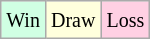<table class="wikitable">
<tr>
<td style="background:#d0ffe3;"><small>Win</small></td>
<td style="background:#ffd;"><small>Draw</small></td>
<td style="background:#ffd0e3;"><small>Loss</small></td>
</tr>
</table>
